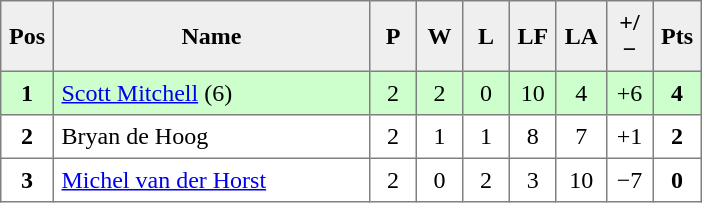<table style=border-collapse:collapse border=1 cellspacing=0 cellpadding=5>
<tr align=center bgcolor=#efefef>
<th width=20>Pos</th>
<th width=200>Name</th>
<th width=20>P</th>
<th width=20>W</th>
<th width=20>L</th>
<th width=20>LF</th>
<th width=20>LA</th>
<th width=20>+/−</th>
<th width=20>Pts</th>
</tr>
<tr align=center style="background: #ccffcc;">
<td><strong>1</strong></td>
<td align="left"> <a href='#'>Scott Mitchell</a> (6)</td>
<td>2</td>
<td>2</td>
<td>0</td>
<td>10</td>
<td>4</td>
<td>+6</td>
<td><strong>4</strong></td>
</tr>
<tr align=center>
<td><strong>2</strong></td>
<td align="left"> Bryan de Hoog</td>
<td>2</td>
<td>1</td>
<td>1</td>
<td>8</td>
<td>7</td>
<td>+1</td>
<td><strong>2</strong></td>
</tr>
<tr align=center>
<td><strong>3</strong></td>
<td align="left"> <a href='#'>Michel van der Horst</a></td>
<td>2</td>
<td>0</td>
<td>2</td>
<td>3</td>
<td>10</td>
<td>−7</td>
<td><strong>0</strong></td>
</tr>
</table>
